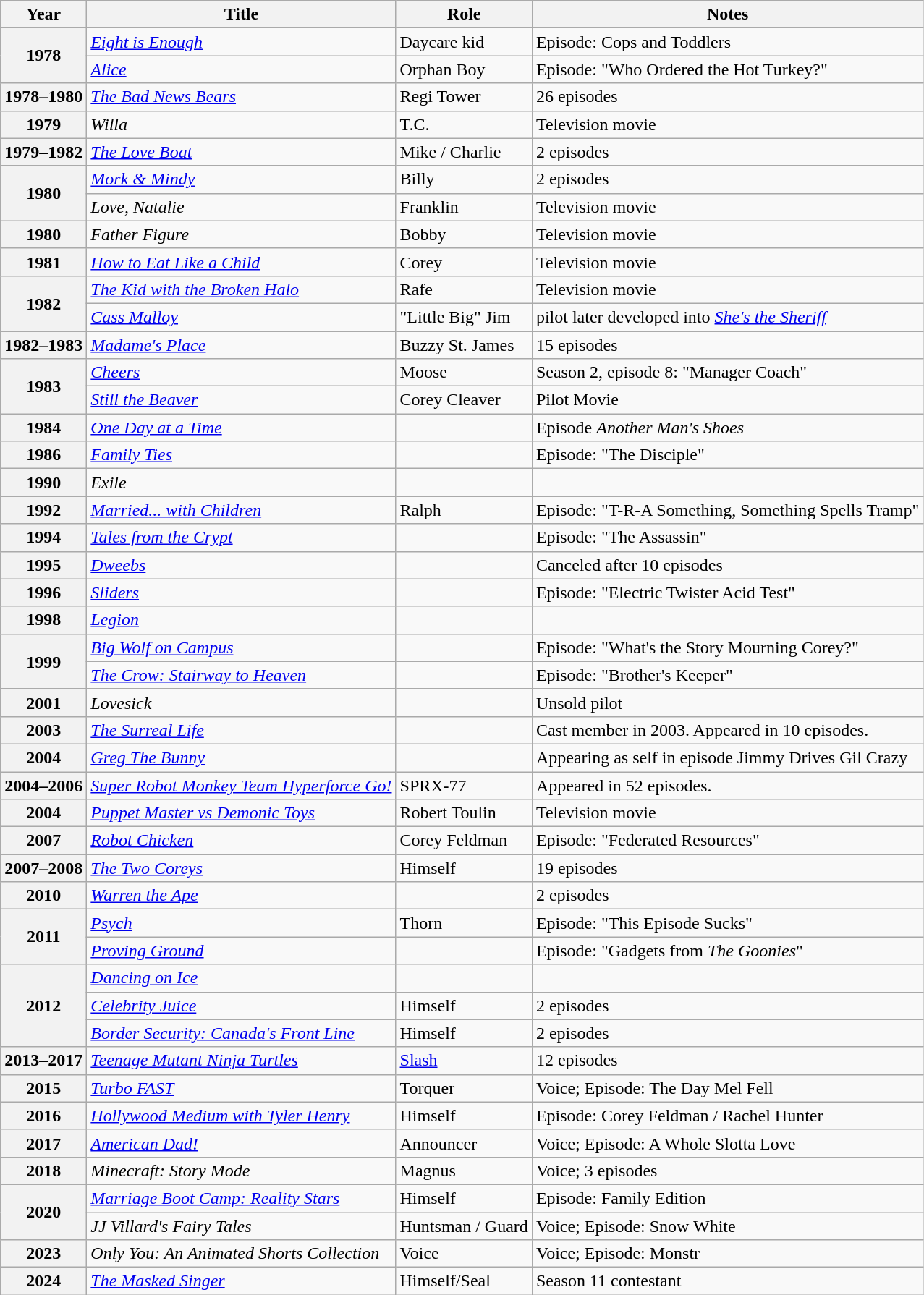<table class="wikitable plainrowheaders sortable">
<tr>
<th scope="col">Year</th>
<th scope="col">Title</th>
<th scope="col">Role</th>
<th scope="col" class="unsortable">Notes</th>
</tr>
<tr>
<th rowspan="2" scope="row">1978</th>
<td><em><a href='#'>Eight is Enough</a></em></td>
<td>Daycare kid</td>
<td>Episode: Cops and Toddlers</td>
</tr>
<tr>
<td><em><a href='#'>Alice</a></em></td>
<td>Orphan Boy</td>
<td>Episode: "Who Ordered the Hot Turkey?"</td>
</tr>
<tr>
<th scope="row">1978–1980</th>
<td><em><a href='#'>The Bad News Bears</a></em></td>
<td>Regi Tower</td>
<td>26 episodes</td>
</tr>
<tr>
<th scope="row">1979</th>
<td><em>Willa</em></td>
<td>T.C.</td>
<td>Television movie</td>
</tr>
<tr>
<th scope="row">1979–1982</th>
<td><em><a href='#'>The Love Boat</a></em></td>
<td>Mike / Charlie</td>
<td>2 episodes</td>
</tr>
<tr>
<th rowspan="2" scope="row">1980</th>
<td><em><a href='#'>Mork & Mindy</a></em></td>
<td>Billy</td>
<td>2 episodes</td>
</tr>
<tr>
<td><em>Love, Natalie</em></td>
<td>Franklin</td>
<td>Television movie</td>
</tr>
<tr>
<th scope="row">1980</th>
<td><em>Father Figure</em></td>
<td>Bobby</td>
<td>Television movie</td>
</tr>
<tr>
<th scope="row">1981</th>
<td><em><a href='#'>How to Eat Like a Child</a></em></td>
<td>Corey</td>
<td>Television movie</td>
</tr>
<tr>
<th rowspan="2" scope="row">1982</th>
<td><em><a href='#'>The Kid with the Broken Halo</a></em></td>
<td>Rafe</td>
<td>Television movie</td>
</tr>
<tr>
<td><em><a href='#'>Cass Malloy</a></em></td>
<td>"Little Big" Jim</td>
<td>pilot later developed into <em><a href='#'>She's the Sheriff</a></em></td>
</tr>
<tr>
<th scope="row">1982–1983</th>
<td><em><a href='#'>Madame's Place</a></em></td>
<td>Buzzy St. James</td>
<td>15 episodes</td>
</tr>
<tr>
<th rowspan="2" scope="row">1983</th>
<td><em><a href='#'>Cheers</a></em></td>
<td>Moose</td>
<td>Season 2, episode 8: "Manager Coach"</td>
</tr>
<tr>
<td><em><a href='#'>Still the Beaver</a></em></td>
<td>Corey Cleaver</td>
<td>Pilot Movie</td>
</tr>
<tr>
<th scope="row">1984</th>
<td><em><a href='#'>One Day at a Time</a></em></td>
<td></td>
<td>Episode <em>Another Man's Shoes</em></td>
</tr>
<tr>
<th scope="row">1986</th>
<td><em><a href='#'>Family Ties</a></em></td>
<td></td>
<td>Episode: "The Disciple"</td>
</tr>
<tr>
<th scope="row">1990</th>
<td><em>Exile</em></td>
<td></td>
<td></td>
</tr>
<tr>
<th scope="row">1992</th>
<td><em><a href='#'>Married... with Children</a></em></td>
<td>Ralph</td>
<td>Episode: "T-R-A Something, Something Spells Tramp"</td>
</tr>
<tr>
<th scope="row">1994</th>
<td><em><a href='#'>Tales from the Crypt</a></em></td>
<td></td>
<td>Episode: "The Assassin"</td>
</tr>
<tr>
<th scope="row">1995</th>
<td><em><a href='#'>Dweebs</a></em></td>
<td></td>
<td>Canceled after 10 episodes</td>
</tr>
<tr>
<th scope="row">1996</th>
<td><em><a href='#'>Sliders</a></em></td>
<td></td>
<td>Episode: "Electric Twister Acid Test"</td>
</tr>
<tr>
<th scope="row">1998</th>
<td><em><a href='#'>Legion</a></em></td>
<td></td>
<td></td>
</tr>
<tr>
<th rowspan="2" scope="row">1999</th>
<td><em><a href='#'>Big Wolf on Campus</a></em></td>
<td></td>
<td>Episode: "What's the Story Mourning Corey?"</td>
</tr>
<tr>
<td><em><a href='#'>The Crow: Stairway to Heaven</a></em></td>
<td></td>
<td>Episode: "Brother's Keeper"</td>
</tr>
<tr>
<th scope="row">2001</th>
<td><em>Lovesick</em></td>
<td></td>
<td>Unsold pilot</td>
</tr>
<tr>
<th scope="row">2003</th>
<td><em><a href='#'>The Surreal Life</a></em></td>
<td></td>
<td>Cast member in 2003. Appeared in 10 episodes.</td>
</tr>
<tr>
<th scope="row">2004</th>
<td><em><a href='#'>Greg The Bunny</a></em></td>
<td></td>
<td>Appearing as self in episode Jimmy Drives Gil Crazy</td>
</tr>
<tr>
<th scope="row">2004–2006</th>
<td><em><a href='#'>Super Robot Monkey Team Hyperforce Go!</a></em></td>
<td>SPRX-77</td>
<td>Appeared in 52 episodes.</td>
</tr>
<tr>
<th scope="row">2004</th>
<td><em><a href='#'>Puppet Master vs Demonic Toys</a></em></td>
<td>Robert Toulin</td>
<td>Television movie</td>
</tr>
<tr>
<th scope="row">2007</th>
<td><em><a href='#'>Robot Chicken</a></em></td>
<td>Corey Feldman</td>
<td>Episode: "Federated Resources"</td>
</tr>
<tr>
<th scope="row">2007–2008</th>
<td><em><a href='#'>The Two Coreys</a></em></td>
<td>Himself</td>
<td>19 episodes</td>
</tr>
<tr>
<th scope="row">2010</th>
<td><em><a href='#'>Warren the Ape</a></em></td>
<td></td>
<td>2 episodes</td>
</tr>
<tr>
<th rowspan="2" scope="row">2011</th>
<td><em><a href='#'>Psych</a></em></td>
<td>Thorn</td>
<td>Episode: "This Episode Sucks"</td>
</tr>
<tr>
<td><em><a href='#'>Proving Ground</a></em></td>
<td></td>
<td>Episode: "Gadgets from <em>The Goonies</em>"</td>
</tr>
<tr>
<th rowspan="3" scope="row">2012</th>
<td><em><a href='#'>Dancing on Ice</a></em></td>
<td></td>
<td></td>
</tr>
<tr>
<td><em><a href='#'>Celebrity Juice</a></em></td>
<td>Himself</td>
<td>2 episodes</td>
</tr>
<tr>
<td><em><a href='#'>Border Security: Canada's Front Line</a></em></td>
<td>Himself</td>
<td>2 episodes</td>
</tr>
<tr>
<th scope="row">2013–2017</th>
<td><em><a href='#'>Teenage Mutant Ninja Turtles</a></em></td>
<td><a href='#'>Slash</a></td>
<td>12 episodes</td>
</tr>
<tr>
<th scope="row">2015</th>
<td><em><a href='#'>Turbo FAST</a></em></td>
<td>Torquer</td>
<td>Voice; Episode: The Day Mel Fell</td>
</tr>
<tr>
<th scope="row">2016</th>
<td><em><a href='#'>Hollywood Medium with Tyler Henry</a></em></td>
<td>Himself</td>
<td>Episode: Corey Feldman / Rachel Hunter</td>
</tr>
<tr>
<th scope="row">2017</th>
<td><em><a href='#'>American Dad!</a></em></td>
<td>Announcer</td>
<td>Voice; Episode: A Whole Slotta Love</td>
</tr>
<tr>
<th scope="row">2018</th>
<td><em>Minecraft: Story Mode</em></td>
<td>Magnus</td>
<td>Voice; 3 episodes</td>
</tr>
<tr>
<th rowspan="2" scope="row">2020</th>
<td><em><a href='#'>Marriage Boot Camp: Reality Stars</a></em></td>
<td>Himself</td>
<td>Episode: Family Edition</td>
</tr>
<tr>
<td><em>JJ Villard's Fairy Tales</em></td>
<td>Huntsman / Guard</td>
<td>Voice; Episode: Snow White</td>
</tr>
<tr>
<th scope="row">2023</th>
<td><em>Only You: An Animated Shorts Collection</em></td>
<td>Voice</td>
<td>Voice; Episode: Monstr</td>
</tr>
<tr>
<th scope="row">2024</th>
<td><em><a href='#'>The Masked Singer</a></em></td>
<td>Himself/Seal</td>
<td>Season 11 contestant</td>
</tr>
</table>
